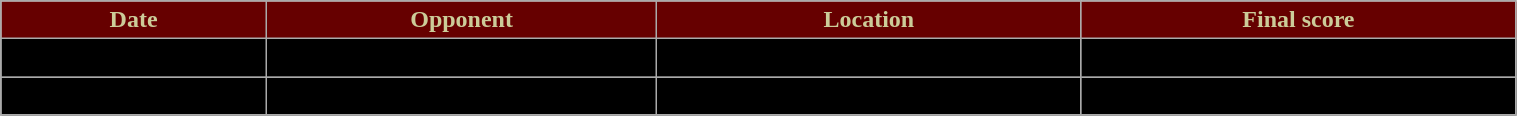<table class="wikitable" width="80%">
<tr align="center"  style=" background:#660000; color:#CCCC99;">
<td><strong>Date</strong></td>
<td><strong>Opponent</strong></td>
<td><strong>Location</strong></td>
<td><strong>Final score</strong></td>
</tr>
<tr align="center" bgcolor=" ">
<td>February 4</td>
<td>Boston University</td>
<td>Chestnut Hill, Mass</td>
<td>4–1, Boston College</td>
</tr>
<tr align="center" bgcolor=" ">
<td>February 11</td>
<td>Northeastern</td>
<td>Chestnut Hill, Mass</td>
<td>3–0, Boston College</td>
</tr>
<tr align="center" bgcolor=" ">
</tr>
</table>
